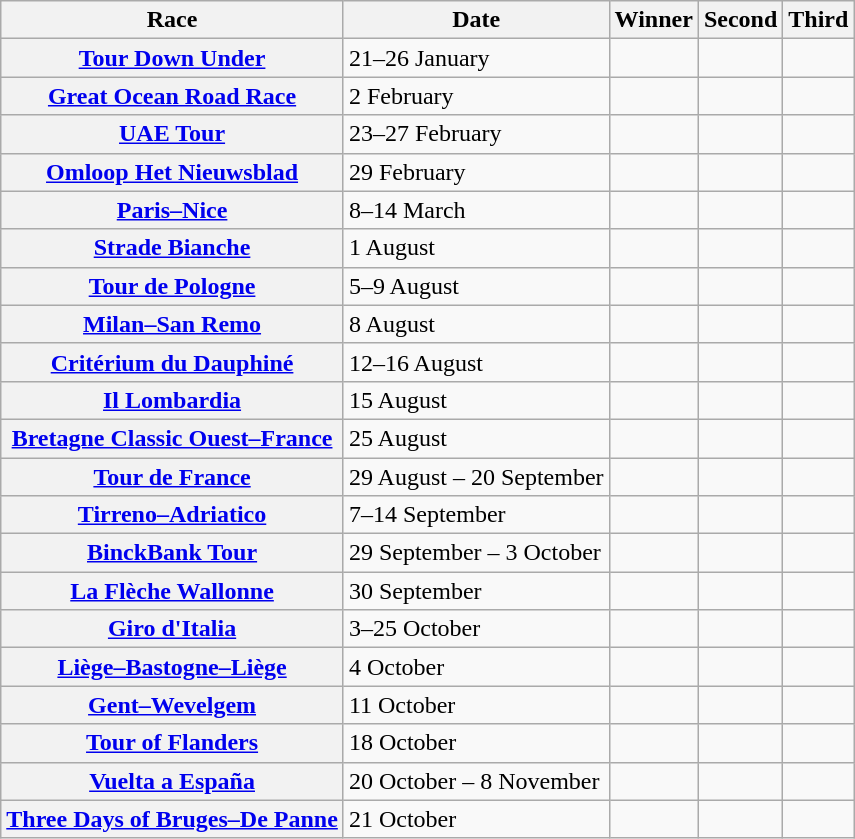<table class="wikitable plainrowheaders">
<tr>
<th scope="col">Race</th>
<th scope="col">Date</th>
<th scope="col">Winner</th>
<th scope="col">Second</th>
<th scope="col">Third</th>
</tr>
<tr>
<th scope="row"> <a href='#'>Tour Down Under</a></th>
<td>21–26 January</td>
<td></td>
<td></td>
<td></td>
</tr>
<tr>
<th scope="row"> <a href='#'>Great Ocean Road Race</a></th>
<td>2 February</td>
<td></td>
<td></td>
<td></td>
</tr>
<tr>
<th scope="row"> <a href='#'>UAE Tour</a></th>
<td>23–27 February</td>
<td></td>
<td></td>
<td></td>
</tr>
<tr>
<th scope="row"> <a href='#'>Omloop Het Nieuwsblad</a></th>
<td>29 February</td>
<td></td>
<td></td>
<td></td>
</tr>
<tr>
<th scope="row"> <a href='#'>Paris–Nice</a></th>
<td>8–14 March</td>
<td></td>
<td></td>
<td></td>
</tr>
<tr>
<th scope="row"> <a href='#'>Strade Bianche</a></th>
<td>1 August</td>
<td></td>
<td></td>
<td></td>
</tr>
<tr>
<th scope="row"> <a href='#'>Tour de Pologne</a></th>
<td>5–9 August</td>
<td></td>
<td></td>
<td></td>
</tr>
<tr>
<th scope="row"> <a href='#'>Milan–San Remo</a></th>
<td>8 August</td>
<td></td>
<td></td>
<td></td>
</tr>
<tr>
<th scope="row"> <a href='#'>Critérium du Dauphiné</a></th>
<td>12–16 August</td>
<td></td>
<td></td>
<td></td>
</tr>
<tr>
<th scope="row"> <a href='#'>Il Lombardia</a></th>
<td>15 August</td>
<td></td>
<td></td>
<td></td>
</tr>
<tr>
<th scope="row"> <a href='#'>Bretagne Classic Ouest–France</a></th>
<td>25 August</td>
<td></td>
<td></td>
<td></td>
</tr>
<tr>
<th scope="row"> <a href='#'>Tour de France</a></th>
<td>29 August – 20 September</td>
<td></td>
<td></td>
<td></td>
</tr>
<tr>
<th scope="row"> <a href='#'>Tirreno–Adriatico</a></th>
<td>7–14 September</td>
<td></td>
<td></td>
<td></td>
</tr>
<tr>
<th scope="row"> <a href='#'>BinckBank Tour</a></th>
<td>29 September – 3 October</td>
<td></td>
<td></td>
<td></td>
</tr>
<tr>
<th scope="row"> <a href='#'>La Flèche Wallonne</a></th>
<td>30 September</td>
<td></td>
<td></td>
<td></td>
</tr>
<tr>
<th scope="row"> <a href='#'>Giro d'Italia</a></th>
<td>3–25 October</td>
<td></td>
<td></td>
<td></td>
</tr>
<tr>
<th scope="row"> <a href='#'>Liège–Bastogne–Liège</a></th>
<td>4 October</td>
<td></td>
<td></td>
<td></td>
</tr>
<tr>
<th scope="row"> <a href='#'>Gent–Wevelgem</a></th>
<td>11 October</td>
<td></td>
<td></td>
<td></td>
</tr>
<tr>
<th scope="row"> <a href='#'>Tour of Flanders</a></th>
<td>18 October</td>
<td></td>
<td></td>
<td></td>
</tr>
<tr>
<th scope="row"> <a href='#'>Vuelta a España</a></th>
<td>20 October – 8 November</td>
<td></td>
<td></td>
<td></td>
</tr>
<tr>
<th scope="row"> <a href='#'>Three Days of Bruges–De Panne</a></th>
<td>21 October</td>
<td></td>
<td></td>
<td></td>
</tr>
</table>
